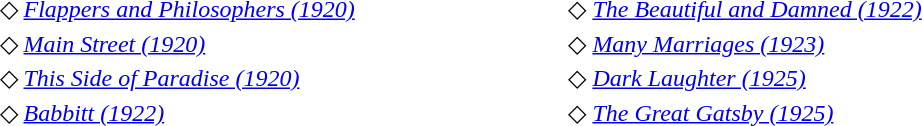<table style="width: 60%; border: none; text-align: left;">
<tr>
<td>◇ <a href='#'><em>Flappers and Philosophers (1920)</em></a></td>
<td>◇ <a href='#'><em>The Beautiful and Damned (1922)</em></a></td>
</tr>
<tr>
<td>◇ <a href='#'><em>Main Street (1920)</em></a></td>
<td>◇ <a href='#'><em>Many Marriages (1923)</em></a></td>
</tr>
<tr>
<td>◇ <a href='#'><em>This Side of Paradise (1920)</em></a></td>
<td>◇ <a href='#'><em>Dark Laughter (1925)</em></a></td>
</tr>
<tr>
<td>◇ <a href='#'><em>Babbitt (1922)</em></a></td>
<td>◇ <a href='#'><em>The Great Gatsby (1925)</em></a></td>
</tr>
</table>
